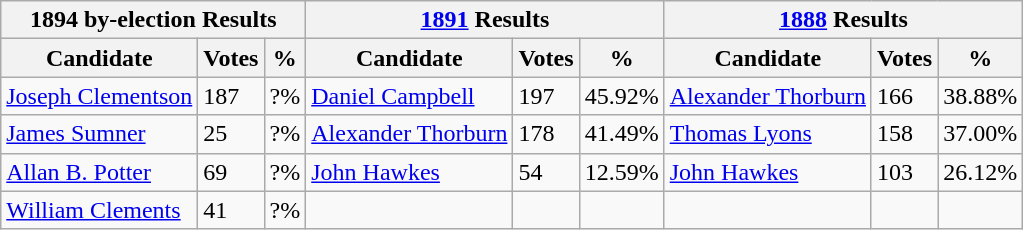<table class="wikitable">
<tr>
<th colspan="3">1894 by-election Results</th>
<th colspan="3"><a href='#'>1891</a> Results</th>
<th colspan="3"><a href='#'>1888</a> Results</th>
</tr>
<tr>
<th>Candidate</th>
<th>Votes</th>
<th>%</th>
<th>Candidate</th>
<th>Votes</th>
<th>%</th>
<th>Candidate</th>
<th>Votes</th>
<th>%</th>
</tr>
<tr>
<td><a href='#'>Joseph Clementson</a></td>
<td>187</td>
<td>?%</td>
<td><a href='#'>Daniel Campbell</a></td>
<td>197</td>
<td>45.92%</td>
<td><a href='#'>Alexander Thorburn</a></td>
<td>166</td>
<td>38.88%</td>
</tr>
<tr>
<td><a href='#'>James Sumner</a></td>
<td>25</td>
<td>?%</td>
<td><a href='#'>Alexander Thorburn</a></td>
<td>178</td>
<td>41.49%</td>
<td><a href='#'>Thomas Lyons</a></td>
<td>158</td>
<td>37.00%</td>
</tr>
<tr>
<td><a href='#'>Allan B. Potter</a></td>
<td>69</td>
<td>?%</td>
<td><a href='#'>John Hawkes</a></td>
<td>54</td>
<td>12.59%</td>
<td><a href='#'>John Hawkes</a></td>
<td>103</td>
<td>26.12%</td>
</tr>
<tr>
<td><a href='#'>William Clements</a></td>
<td>41</td>
<td>?%</td>
<td></td>
<td></td>
<td></td>
<td></td>
<td></td>
<td></td>
</tr>
</table>
